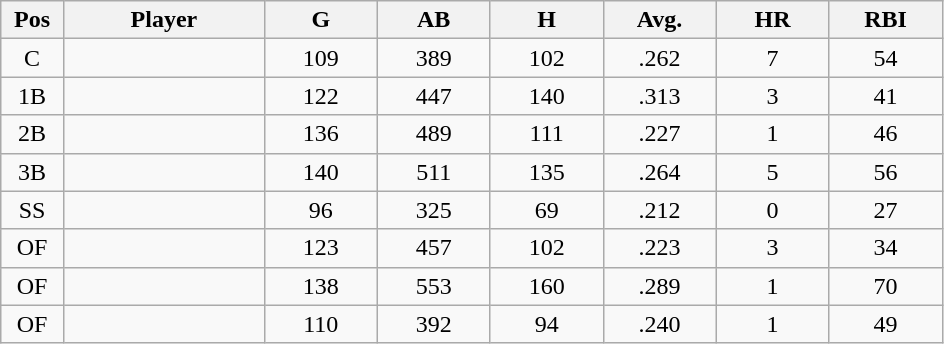<table class="wikitable sortable">
<tr>
<th bgcolor="#DDDDFF" width="5%">Pos</th>
<th bgcolor="#DDDDFF" width="16%">Player</th>
<th bgcolor="#DDDDFF" width="9%">G</th>
<th bgcolor="#DDDDFF" width="9%">AB</th>
<th bgcolor="#DDDDFF" width="9%">H</th>
<th bgcolor="#DDDDFF" width="9%">Avg.</th>
<th bgcolor="#DDDDFF" width="9%">HR</th>
<th bgcolor="#DDDDFF" width="9%">RBI</th>
</tr>
<tr align="center">
<td>C</td>
<td></td>
<td>109</td>
<td>389</td>
<td>102</td>
<td>.262</td>
<td>7</td>
<td>54</td>
</tr>
<tr align="center">
<td>1B</td>
<td></td>
<td>122</td>
<td>447</td>
<td>140</td>
<td>.313</td>
<td>3</td>
<td>41</td>
</tr>
<tr align="center">
<td>2B</td>
<td></td>
<td>136</td>
<td>489</td>
<td>111</td>
<td>.227</td>
<td>1</td>
<td>46</td>
</tr>
<tr align="center">
<td>3B</td>
<td></td>
<td>140</td>
<td>511</td>
<td>135</td>
<td>.264</td>
<td>5</td>
<td>56</td>
</tr>
<tr align="center">
<td>SS</td>
<td></td>
<td>96</td>
<td>325</td>
<td>69</td>
<td>.212</td>
<td>0</td>
<td>27</td>
</tr>
<tr align="center">
<td>OF</td>
<td></td>
<td>123</td>
<td>457</td>
<td>102</td>
<td>.223</td>
<td>3</td>
<td>34</td>
</tr>
<tr align="center">
<td>OF</td>
<td></td>
<td>138</td>
<td>553</td>
<td>160</td>
<td>.289</td>
<td>1</td>
<td>70</td>
</tr>
<tr align="center">
<td>OF</td>
<td></td>
<td>110</td>
<td>392</td>
<td>94</td>
<td>.240</td>
<td>1</td>
<td>49</td>
</tr>
</table>
